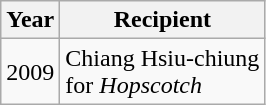<table class="wikitable sortable">
<tr>
<th>Year</th>
<th>Recipient</th>
</tr>
<tr>
<td>2009</td>
<td>Chiang Hsiu-chiung<br> for <em>Hopscotch</em></td>
</tr>
</table>
